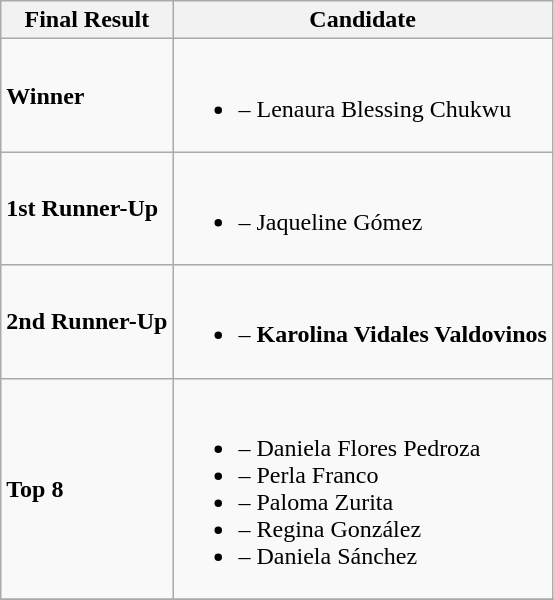<table class="wikitable">
<tr>
<th>Final Result</th>
<th>Candidate</th>
</tr>
<tr>
<td><strong>Winner</strong></td>
<td><br><ul><li><strong></strong> – Lenaura Blessing Chukwu</li></ul></td>
</tr>
<tr>
<td><strong>1st Runner-Up</strong></td>
<td><br><ul><li><strong></strong> – Jaqueline Gómez</li></ul></td>
</tr>
<tr>
<td><strong>2nd Runner-Up</strong></td>
<td><br><ul><li><strong></strong> – <strong>Karolina Vidales Valdovinos</strong></li></ul></td>
</tr>
<tr>
<td><strong>Top 8</strong></td>
<td><br><ul><li><strong></strong> – Daniela Flores Pedroza</li><li><strong></strong> – Perla Franco</li><li><strong></strong> – Paloma Zurita</li><li><strong></strong> – Regina González</li><li><strong></strong> – Daniela Sánchez</li></ul></td>
</tr>
<tr>
</tr>
</table>
